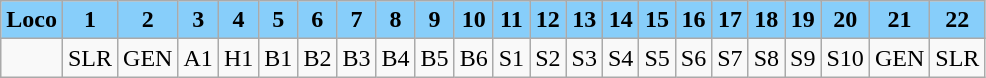<table class="wikitable plainrowheaders unsortable" style="text-align:center">
<tr>
<th scope="col" rowspan="1" style="background:lightskyblue;">Loco</th>
<th scope="col" rowspan="1" style="background:lightskyblue;">1</th>
<th scope="col" rowspan="1" style="background:lightskyblue;">2</th>
<th scope="col" rowspan="1" style="background:lightskyblue;">3</th>
<th scope="col" rowspan="1" style="background:lightskyblue;">4</th>
<th scope="col" rowspan="1" style="background:lightskyblue;">5</th>
<th scope="col" rowspan="1" style="background:lightskyblue;">6</th>
<th scope="col" rowspan="1" style="background:lightskyblue;">7</th>
<th scope="col" rowspan="1" style="background:lightskyblue;">8</th>
<th scope="col" rowspan="1" style="background:lightskyblue;">9</th>
<th scope="col" rowspan="1" style="background:lightskyblue;">10</th>
<th scope="col" rowspan="1" style="background:lightskyblue;">11</th>
<th scope="col" rowspan="1" style="background:lightskyblue;">12</th>
<th scope="col" rowspan="1" style="background:lightskyblue;">13</th>
<th scope="col" rowspan="1" style="background:lightskyblue;">14</th>
<th scope="col" rowspan="1" style="background:lightskyblue;">15</th>
<th scope="col" rowspan="1" style="background:lightskyblue;">16</th>
<th scope="col" rowspan="1" style="background:lightskyblue;">17</th>
<th scope="col" rowspan="1" style="background:lightskyblue;">18</th>
<th scope="col" rowspan="1" style="background:lightskyblue;">19</th>
<th scope="col" rowspan="1" style="background:lightskyblue;">20</th>
<th scope="col" rowspan="1" style="background:lightskyblue;">21</th>
<th scope="col" rowspan="1" style="background:lightskyblue;">22</th>
</tr>
<tr>
<td></td>
<td>SLR</td>
<td>GEN</td>
<td>A1</td>
<td>H1</td>
<td>B1</td>
<td>B2</td>
<td>B3</td>
<td>B4</td>
<td>B5</td>
<td>B6</td>
<td>S1</td>
<td>S2</td>
<td>S3</td>
<td>S4</td>
<td>S5</td>
<td>S6</td>
<td>S7</td>
<td>S8</td>
<td>S9</td>
<td>S10</td>
<td>GEN</td>
<td>SLR</td>
</tr>
</table>
